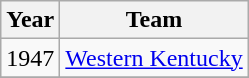<table class=wikitable>
<tr>
<th>Year</th>
<th>Team</th>
</tr>
<tr>
<td>1947</td>
<td><a href='#'>Western Kentucky</a></td>
</tr>
<tr>
</tr>
</table>
